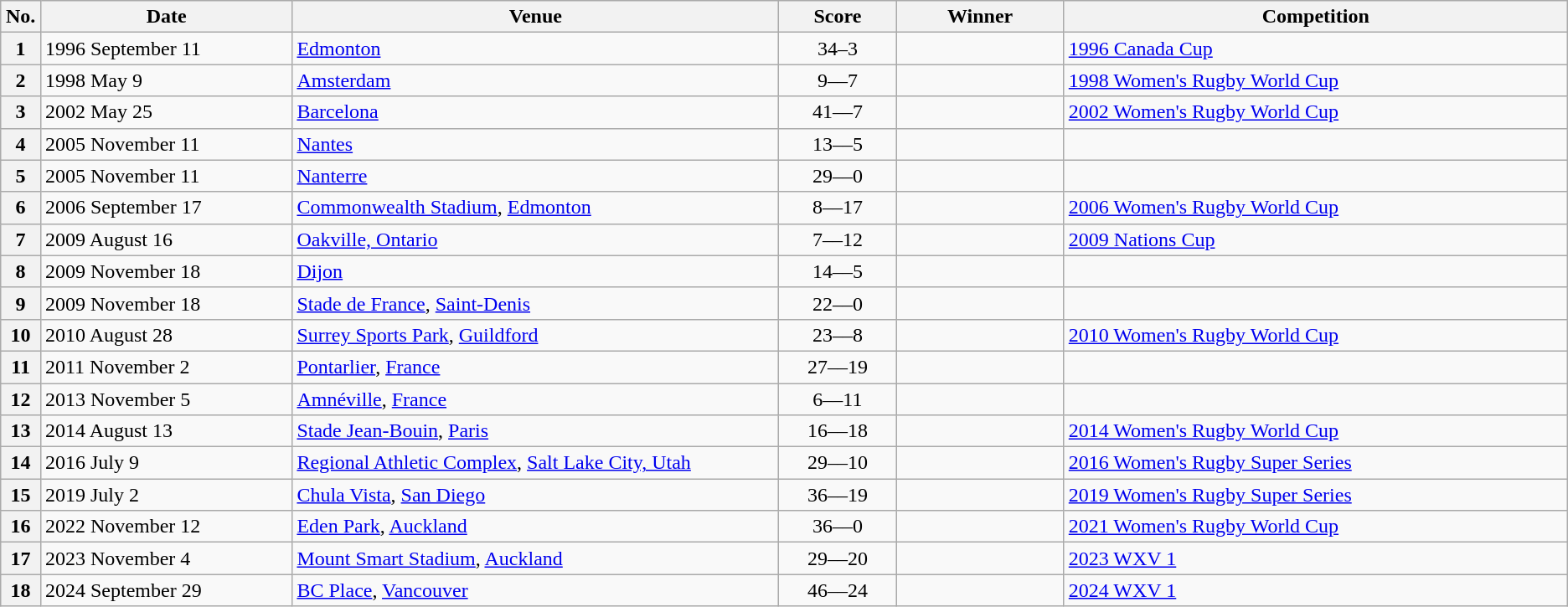<table class="wikitable">
<tr>
<th style="width:1%">No.</th>
<th style="width:15%">Date</th>
<th style="width:29%">Venue</th>
<th style="width:7%">Score</th>
<th style="width:10%">Winner</th>
<th style="width:30%">Competition</th>
</tr>
<tr>
<th>1</th>
<td>1996 September 11</td>
<td><a href='#'>Edmonton</a></td>
<td align='center'>34–3</td>
<td></td>
<td><a href='#'>1996 Canada Cup</a></td>
</tr>
<tr>
<th>2</th>
<td>1998 May 9</td>
<td><a href='#'>Amsterdam</a></td>
<td align='center'>9––7</td>
<td></td>
<td><a href='#'>1998 Women's Rugby World Cup</a></td>
</tr>
<tr>
<th>3</th>
<td>2002 May 25</td>
<td><a href='#'>Barcelona</a></td>
<td align='center'>41––7</td>
<td></td>
<td><a href='#'>2002 Women's Rugby World Cup</a></td>
</tr>
<tr>
<th>4</th>
<td>2005 November 11</td>
<td><a href='#'>Nantes</a></td>
<td align='center'>13––5</td>
<td></td>
<td></td>
</tr>
<tr>
<th>5</th>
<td>2005 November 11</td>
<td><a href='#'>Nanterre</a></td>
<td align='center'>29––0</td>
<td></td>
<td></td>
</tr>
<tr>
<th>6</th>
<td>2006 September 17</td>
<td><a href='#'>Commonwealth Stadium</a>, <a href='#'>Edmonton</a></td>
<td align='center'>8––17</td>
<td></td>
<td><a href='#'>2006 Women's Rugby World Cup</a></td>
</tr>
<tr>
<th>7</th>
<td>2009 August 16</td>
<td><a href='#'>Oakville, Ontario</a></td>
<td align='center'>7––12</td>
<td></td>
<td><a href='#'>2009 Nations Cup</a></td>
</tr>
<tr>
<th>8</th>
<td>2009 November 18</td>
<td><a href='#'>Dijon</a></td>
<td align='center'>14––5</td>
<td></td>
<td></td>
</tr>
<tr>
<th>9</th>
<td>2009 November 18</td>
<td><a href='#'>Stade de France</a>, <a href='#'>Saint-Denis</a></td>
<td align='center'>22––0</td>
<td></td>
<td></td>
</tr>
<tr>
<th>10</th>
<td>2010 August 28</td>
<td><a href='#'>Surrey Sports Park</a>, <a href='#'>Guildford</a></td>
<td align='center'>23––8</td>
<td></td>
<td><a href='#'>2010 Women's Rugby World Cup</a></td>
</tr>
<tr>
<th>11</th>
<td>2011 November 2</td>
<td><a href='#'>Pontarlier</a>, <a href='#'>France</a></td>
<td align='center'>27––19</td>
<td></td>
<td></td>
</tr>
<tr>
<th>12</th>
<td>2013 November 5</td>
<td><a href='#'>Amnéville</a>, <a href='#'>France</a></td>
<td align='center'>6––11</td>
<td></td>
<td></td>
</tr>
<tr>
<th>13</th>
<td>2014 August 13</td>
<td><a href='#'>Stade Jean-Bouin</a>, <a href='#'>Paris</a></td>
<td align='center'>16––18</td>
<td></td>
<td><a href='#'>2014 Women's Rugby World Cup</a></td>
</tr>
<tr>
<th>14</th>
<td>2016 July 9</td>
<td><a href='#'>Regional Athletic Complex</a>, <a href='#'>Salt Lake City, Utah</a></td>
<td align='center'>29––10</td>
<td></td>
<td><a href='#'>2016 Women's Rugby Super Series</a></td>
</tr>
<tr>
<th>15</th>
<td>2019 July 2</td>
<td><a href='#'>Chula Vista</a>, <a href='#'>San Diego</a></td>
<td align='center'>36––19</td>
<td></td>
<td><a href='#'>2019 Women's Rugby Super Series</a></td>
</tr>
<tr>
<th>16</th>
<td>2022 November 12</td>
<td><a href='#'>Eden Park</a>, <a href='#'>Auckland</a></td>
<td align='center'>36––0</td>
<td></td>
<td><a href='#'>2021 Women's Rugby World Cup</a></td>
</tr>
<tr>
<th>17</th>
<td>2023 November 4</td>
<td><a href='#'>Mount Smart Stadium</a>, <a href='#'>Auckland</a></td>
<td align='center'>29––20</td>
<td></td>
<td><a href='#'>2023 WXV 1</a></td>
</tr>
<tr>
<th>18</th>
<td>2024 September 29</td>
<td><a href='#'>BC Place</a>, <a href='#'>Vancouver</a></td>
<td align='center'>46––24</td>
<td></td>
<td><a href='#'>2024 WXV 1</a></td>
</tr>
</table>
